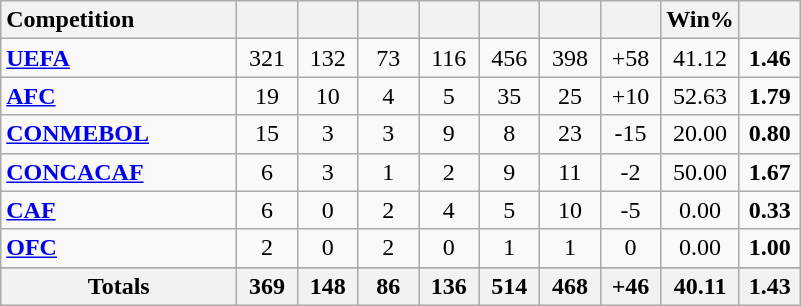<table class="wikitable" style="text-align:center;">
<tr>
<th style="width:150px; text-align:left;">Competition</th>
<th style="width:33px;"></th>
<th style="width:33px;"></th>
<th style="width:33px;"></th>
<th style="width:33px;"></th>
<th style="width:33px;"></th>
<th style="width:33px;"></th>
<th style="width:33px;"></th>
<th style="width:33px;">Win%</th>
<th style="width:33px;"></th>
</tr>
<tr>
<td style="text-align:left;"><strong><a href='#'>UEFA</a></strong></td>
<td>321</td>
<td>132</td>
<td>73</td>
<td>116</td>
<td>456</td>
<td>398</td>
<td>+58</td>
<td>41.12</td>
<td><strong>1.46</strong></td>
</tr>
<tr>
<td style="text-align:left;"><strong><a href='#'>AFC</a></strong></td>
<td>19</td>
<td>10</td>
<td>4</td>
<td>5</td>
<td>35</td>
<td>25</td>
<td>+10</td>
<td>52.63</td>
<td><strong>1.79</strong></td>
</tr>
<tr>
<td style="text-align:left;"><strong><a href='#'>CONMEBOL</a></strong></td>
<td>15</td>
<td>3</td>
<td>3</td>
<td>9</td>
<td>8</td>
<td>23</td>
<td>-15</td>
<td>20.00</td>
<td><strong>0.80</strong></td>
</tr>
<tr>
<td style="text-align:left;"><strong><a href='#'>CONCACAF</a></strong></td>
<td>6</td>
<td>3</td>
<td>1</td>
<td>2</td>
<td>9</td>
<td>11</td>
<td>-2</td>
<td>50.00</td>
<td><strong>1.67</strong></td>
</tr>
<tr>
<td style="text-align:left;"><strong><a href='#'>CAF</a></strong></td>
<td>6</td>
<td>0</td>
<td>2</td>
<td>4</td>
<td>5</td>
<td>10</td>
<td>-5</td>
<td>0.00</td>
<td><strong>0.33</strong></td>
</tr>
<tr>
<td style="text-align:left;"><strong><a href='#'>OFC</a></strong></td>
<td>2</td>
<td>0</td>
<td>2</td>
<td>0</td>
<td>1</td>
<td>1</td>
<td>0</td>
<td>0.00</td>
<td><strong>1.00</strong></td>
</tr>
<tr>
</tr>
<tr class="sortbottom">
<th colspan="1">Totals</th>
<th>369</th>
<th>148</th>
<th>86</th>
<th>136</th>
<th>514</th>
<th>468</th>
<th>+46</th>
<th>40.11</th>
<th><strong>1.43</strong></th>
</tr>
</table>
